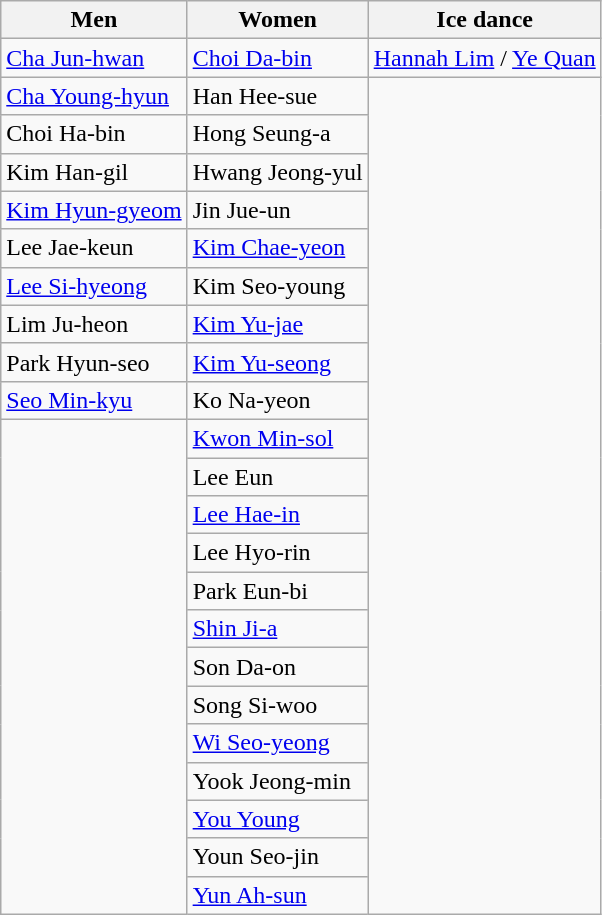<table class="wikitable">
<tr>
<th>Men</th>
<th>Women</th>
<th>Ice dance</th>
</tr>
<tr>
<td><a href='#'>Cha Jun-hwan</a></td>
<td><a href='#'>Choi Da-bin</a></td>
<td><a href='#'>Hannah Lim</a> / <a href='#'>Ye Quan</a></td>
</tr>
<tr>
<td><a href='#'>Cha Young-hyun</a></td>
<td>Han Hee-sue</td>
<td rowspan=24></td>
</tr>
<tr>
<td>Choi Ha-bin</td>
<td>Hong Seung-a</td>
</tr>
<tr>
<td>Kim Han-gil</td>
<td>Hwang Jeong-yul</td>
</tr>
<tr>
<td><a href='#'>Kim Hyun-gyeom</a></td>
<td>Jin Jue-un</td>
</tr>
<tr>
<td>Lee Jae-keun</td>
<td><a href='#'>Kim Chae-yeon</a></td>
</tr>
<tr>
<td><a href='#'>Lee Si-hyeong</a></td>
<td>Kim Seo-young</td>
</tr>
<tr>
<td>Lim Ju-heon</td>
<td><a href='#'>Kim Yu-jae</a></td>
</tr>
<tr>
<td>Park Hyun-seo</td>
<td><a href='#'>Kim Yu-seong</a></td>
</tr>
<tr>
<td><a href='#'>Seo Min-kyu</a></td>
<td>Ko Na-yeon</td>
</tr>
<tr>
<td rowspan=13></td>
<td><a href='#'>Kwon Min-sol</a></td>
</tr>
<tr>
<td>Lee Eun</td>
</tr>
<tr>
<td><a href='#'>Lee Hae-in</a></td>
</tr>
<tr>
<td>Lee Hyo-rin</td>
</tr>
<tr>
<td>Park Eun-bi</td>
</tr>
<tr>
<td><a href='#'>Shin Ji-a</a></td>
</tr>
<tr>
<td>Son Da-on</td>
</tr>
<tr>
<td>Song Si-woo</td>
</tr>
<tr>
<td><a href='#'>Wi Seo-yeong</a></td>
</tr>
<tr>
<td>Yook Jeong-min</td>
</tr>
<tr>
<td><a href='#'>You Young</a></td>
</tr>
<tr>
<td>Youn Seo-jin</td>
</tr>
<tr>
<td><a href='#'>Yun Ah-sun</a></td>
</tr>
</table>
